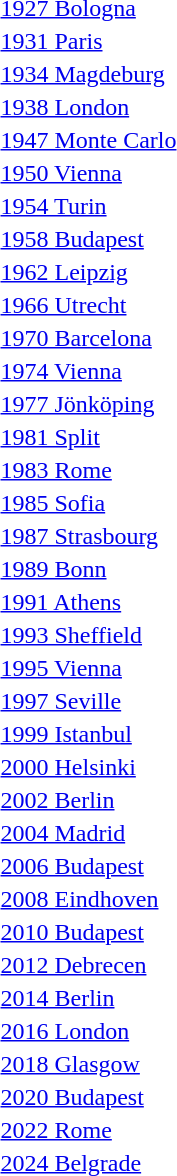<table>
<tr>
<td><a href='#'>1927 Bologna</a></td>
<td></td>
<td></td>
<td></td>
</tr>
<tr>
<td><a href='#'>1931 Paris</a></td>
<td></td>
<td></td>
<td></td>
</tr>
<tr>
<td><a href='#'>1934 Magdeburg</a></td>
<td></td>
<td></td>
<td></td>
</tr>
<tr>
<td><a href='#'>1938 London</a></td>
<td></td>
<td></td>
<td></td>
</tr>
<tr>
<td><a href='#'>1947 Monte Carlo</a></td>
<td></td>
<td></td>
<td></td>
</tr>
<tr>
<td><a href='#'>1950 Vienna</a></td>
<td></td>
<td></td>
<td></td>
</tr>
<tr>
<td><a href='#'>1954 Turin</a></td>
<td></td>
<td></td>
<td></td>
</tr>
<tr>
<td><a href='#'>1958 Budapest</a></td>
<td></td>
<td></td>
<td></td>
</tr>
<tr>
<td><a href='#'>1962 Leipzig</a></td>
<td></td>
<td></td>
<td></td>
</tr>
<tr>
<td><a href='#'>1966 Utrecht</a></td>
<td></td>
<td></td>
<td></td>
</tr>
<tr>
<td><a href='#'>1970 Barcelona</a></td>
<td></td>
<td></td>
<td></td>
</tr>
<tr>
<td><a href='#'>1974 Vienna</a></td>
<td></td>
<td></td>
<td></td>
</tr>
<tr>
<td><a href='#'>1977 Jönköping</a></td>
<td></td>
<td></td>
<td></td>
</tr>
<tr>
<td><a href='#'>1981 Split</a></td>
<td></td>
<td></td>
<td></td>
</tr>
<tr>
<td><a href='#'>1983 Rome</a></td>
<td></td>
<td></td>
<td></td>
</tr>
<tr>
<td><a href='#'>1985 Sofia</a></td>
<td></td>
<td></td>
<td></td>
</tr>
<tr>
<td><a href='#'>1987 Strasbourg</a></td>
<td></td>
<td></td>
<td></td>
</tr>
<tr>
<td><a href='#'>1989 Bonn</a></td>
<td></td>
<td></td>
<td></td>
</tr>
<tr>
<td><a href='#'>1991 Athens</a></td>
<td></td>
<td></td>
<td></td>
</tr>
<tr>
<td><a href='#'>1993 Sheffield</a></td>
<td></td>
<td></td>
<td></td>
</tr>
<tr>
<td><a href='#'>1995 Vienna</a></td>
<td></td>
<td></td>
<td></td>
</tr>
<tr>
<td><a href='#'>1997 Seville</a></td>
<td></td>
<td></td>
<td></td>
</tr>
<tr>
<td><a href='#'>1999 Istanbul</a></td>
<td></td>
<td></td>
<td></td>
</tr>
<tr>
<td><a href='#'>2000 Helsinki</a></td>
<td></td>
<td></td>
<td></td>
</tr>
<tr>
<td><a href='#'>2002 Berlin</a></td>
<td></td>
<td></td>
<td></td>
</tr>
<tr>
<td><a href='#'>2004 Madrid</a></td>
<td></td>
<td></td>
<td></td>
</tr>
<tr>
<td><a href='#'>2006 Budapest</a></td>
<td></td>
<td></td>
<td></td>
</tr>
<tr>
<td><a href='#'>2008 Eindhoven</a></td>
<td></td>
<td></td>
<td></td>
</tr>
<tr>
<td><a href='#'>2010 Budapest</a></td>
<td></td>
<td></td>
<td></td>
</tr>
<tr>
<td><a href='#'>2012 Debrecen</a></td>
<td></td>
<td></td>
<td></td>
</tr>
<tr>
<td><a href='#'>2014 Berlin</a></td>
<td></td>
<td></td>
<td></td>
</tr>
<tr>
<td><a href='#'>2016 London</a></td>
<td></td>
<td></td>
<td></td>
</tr>
<tr>
<td><a href='#'>2018 Glasgow</a></td>
<td></td>
<td></td>
<td></td>
</tr>
<tr>
<td><a href='#'>2020 Budapest</a></td>
<td></td>
<td></td>
<td></td>
</tr>
<tr>
<td><a href='#'>2022 Rome</a></td>
<td></td>
<td></td>
<td></td>
</tr>
<tr>
<td><a href='#'>2024 Belgrade</a></td>
<td></td>
<td></td>
<td></td>
</tr>
</table>
